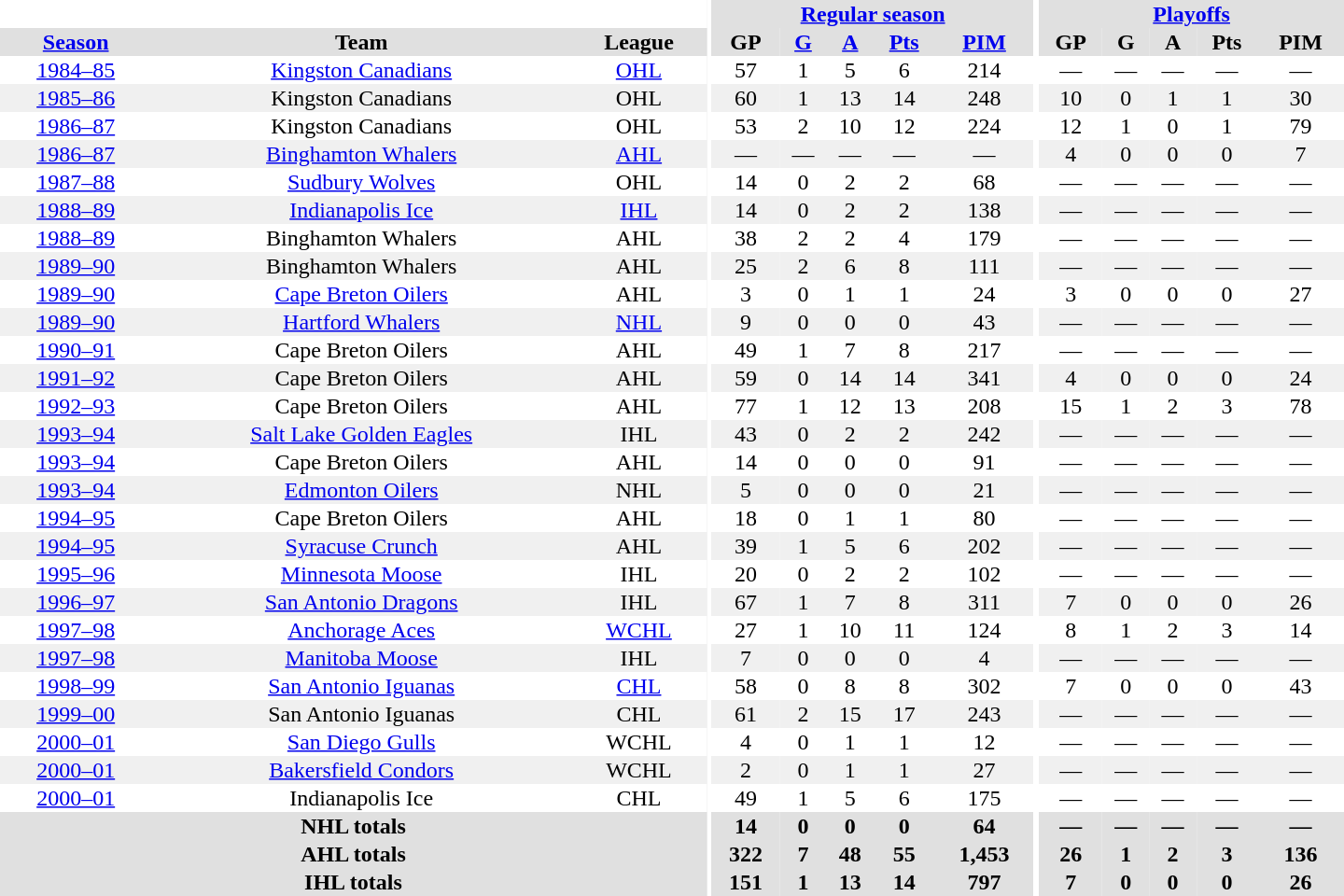<table border="0" cellpadding="1" cellspacing="0" style="text-align:center; width:60em">
<tr bgcolor="#e0e0e0">
<th colspan="3" bgcolor="#ffffff"></th>
<th rowspan="99" bgcolor="#ffffff"></th>
<th colspan="5"><a href='#'>Regular season</a></th>
<th rowspan="99" bgcolor="#ffffff"></th>
<th colspan="5"><a href='#'>Playoffs</a></th>
</tr>
<tr bgcolor="#e0e0e0">
<th><a href='#'>Season</a></th>
<th>Team</th>
<th>League</th>
<th>GP</th>
<th><a href='#'>G</a></th>
<th><a href='#'>A</a></th>
<th><a href='#'>Pts</a></th>
<th><a href='#'>PIM</a></th>
<th>GP</th>
<th>G</th>
<th>A</th>
<th>Pts</th>
<th>PIM</th>
</tr>
<tr>
<td><a href='#'>1984–85</a></td>
<td><a href='#'>Kingston Canadians</a></td>
<td><a href='#'>OHL</a></td>
<td>57</td>
<td>1</td>
<td>5</td>
<td>6</td>
<td>214</td>
<td>—</td>
<td>—</td>
<td>—</td>
<td>—</td>
<td>—</td>
</tr>
<tr bgcolor="#f0f0f0">
<td><a href='#'>1985–86</a></td>
<td>Kingston Canadians</td>
<td>OHL</td>
<td>60</td>
<td>1</td>
<td>13</td>
<td>14</td>
<td>248</td>
<td>10</td>
<td>0</td>
<td>1</td>
<td>1</td>
<td>30</td>
</tr>
<tr>
<td><a href='#'>1986–87</a></td>
<td>Kingston Canadians</td>
<td>OHL</td>
<td>53</td>
<td>2</td>
<td>10</td>
<td>12</td>
<td>224</td>
<td>12</td>
<td>1</td>
<td>0</td>
<td>1</td>
<td>79</td>
</tr>
<tr bgcolor="#f0f0f0">
<td><a href='#'>1986–87</a></td>
<td><a href='#'>Binghamton Whalers</a></td>
<td><a href='#'>AHL</a></td>
<td>—</td>
<td>—</td>
<td>—</td>
<td>—</td>
<td>—</td>
<td>4</td>
<td>0</td>
<td>0</td>
<td>0</td>
<td>7</td>
</tr>
<tr>
<td><a href='#'>1987–88</a></td>
<td><a href='#'>Sudbury Wolves</a></td>
<td>OHL</td>
<td>14</td>
<td>0</td>
<td>2</td>
<td>2</td>
<td>68</td>
<td>—</td>
<td>—</td>
<td>—</td>
<td>—</td>
<td>—</td>
</tr>
<tr bgcolor="#f0f0f0">
<td><a href='#'>1988–89</a></td>
<td><a href='#'>Indianapolis Ice</a></td>
<td><a href='#'>IHL</a></td>
<td>14</td>
<td>0</td>
<td>2</td>
<td>2</td>
<td>138</td>
<td>—</td>
<td>—</td>
<td>—</td>
<td>—</td>
<td>—</td>
</tr>
<tr>
<td><a href='#'>1988–89</a></td>
<td>Binghamton Whalers</td>
<td>AHL</td>
<td>38</td>
<td>2</td>
<td>2</td>
<td>4</td>
<td>179</td>
<td>—</td>
<td>—</td>
<td>—</td>
<td>—</td>
<td>—</td>
</tr>
<tr bgcolor="#f0f0f0">
<td><a href='#'>1989–90</a></td>
<td>Binghamton Whalers</td>
<td>AHL</td>
<td>25</td>
<td>2</td>
<td>6</td>
<td>8</td>
<td>111</td>
<td>—</td>
<td>—</td>
<td>—</td>
<td>—</td>
<td>—</td>
</tr>
<tr>
<td><a href='#'>1989–90</a></td>
<td><a href='#'>Cape Breton Oilers</a></td>
<td>AHL</td>
<td>3</td>
<td>0</td>
<td>1</td>
<td>1</td>
<td>24</td>
<td>3</td>
<td>0</td>
<td>0</td>
<td>0</td>
<td>27</td>
</tr>
<tr bgcolor="#f0f0f0">
<td><a href='#'>1989–90</a></td>
<td><a href='#'>Hartford Whalers</a></td>
<td><a href='#'>NHL</a></td>
<td>9</td>
<td>0</td>
<td>0</td>
<td>0</td>
<td>43</td>
<td>—</td>
<td>—</td>
<td>—</td>
<td>—</td>
<td>—</td>
</tr>
<tr>
<td><a href='#'>1990–91</a></td>
<td>Cape Breton Oilers</td>
<td>AHL</td>
<td>49</td>
<td>1</td>
<td>7</td>
<td>8</td>
<td>217</td>
<td>—</td>
<td>—</td>
<td>—</td>
<td>—</td>
<td>—</td>
</tr>
<tr bgcolor="#f0f0f0">
<td><a href='#'>1991–92</a></td>
<td>Cape Breton Oilers</td>
<td>AHL</td>
<td>59</td>
<td>0</td>
<td>14</td>
<td>14</td>
<td>341</td>
<td>4</td>
<td>0</td>
<td>0</td>
<td>0</td>
<td>24</td>
</tr>
<tr>
<td><a href='#'>1992–93</a></td>
<td>Cape Breton Oilers</td>
<td>AHL</td>
<td>77</td>
<td>1</td>
<td>12</td>
<td>13</td>
<td>208</td>
<td>15</td>
<td>1</td>
<td>2</td>
<td>3</td>
<td>78</td>
</tr>
<tr bgcolor="#f0f0f0">
<td><a href='#'>1993–94</a></td>
<td><a href='#'>Salt Lake Golden Eagles</a></td>
<td>IHL</td>
<td>43</td>
<td>0</td>
<td>2</td>
<td>2</td>
<td>242</td>
<td>—</td>
<td>—</td>
<td>—</td>
<td>—</td>
<td>—</td>
</tr>
<tr>
<td><a href='#'>1993–94</a></td>
<td>Cape Breton Oilers</td>
<td>AHL</td>
<td>14</td>
<td>0</td>
<td>0</td>
<td>0</td>
<td>91</td>
<td>—</td>
<td>—</td>
<td>—</td>
<td>—</td>
<td>—</td>
</tr>
<tr bgcolor="#f0f0f0">
<td><a href='#'>1993–94</a></td>
<td><a href='#'>Edmonton Oilers</a></td>
<td>NHL</td>
<td>5</td>
<td>0</td>
<td>0</td>
<td>0</td>
<td>21</td>
<td>—</td>
<td>—</td>
<td>—</td>
<td>—</td>
<td>—</td>
</tr>
<tr>
<td><a href='#'>1994–95</a></td>
<td>Cape Breton Oilers</td>
<td>AHL</td>
<td>18</td>
<td>0</td>
<td>1</td>
<td>1</td>
<td>80</td>
<td>—</td>
<td>—</td>
<td>—</td>
<td>—</td>
<td>—</td>
</tr>
<tr bgcolor="#f0f0f0">
<td><a href='#'>1994–95</a></td>
<td><a href='#'>Syracuse Crunch</a></td>
<td>AHL</td>
<td>39</td>
<td>1</td>
<td>5</td>
<td>6</td>
<td>202</td>
<td>—</td>
<td>—</td>
<td>—</td>
<td>—</td>
<td>—</td>
</tr>
<tr>
<td><a href='#'>1995–96</a></td>
<td><a href='#'>Minnesota Moose</a></td>
<td>IHL</td>
<td>20</td>
<td>0</td>
<td>2</td>
<td>2</td>
<td>102</td>
<td>—</td>
<td>—</td>
<td>—</td>
<td>—</td>
<td>—</td>
</tr>
<tr bgcolor="#f0f0f0">
<td><a href='#'>1996–97</a></td>
<td><a href='#'>San Antonio Dragons</a></td>
<td>IHL</td>
<td>67</td>
<td>1</td>
<td>7</td>
<td>8</td>
<td>311</td>
<td>7</td>
<td>0</td>
<td>0</td>
<td>0</td>
<td>26</td>
</tr>
<tr>
<td><a href='#'>1997–98</a></td>
<td><a href='#'>Anchorage Aces</a></td>
<td><a href='#'>WCHL</a></td>
<td>27</td>
<td>1</td>
<td>10</td>
<td>11</td>
<td>124</td>
<td>8</td>
<td>1</td>
<td>2</td>
<td>3</td>
<td>14</td>
</tr>
<tr bgcolor="#f0f0f0">
<td><a href='#'>1997–98</a></td>
<td><a href='#'>Manitoba Moose</a></td>
<td>IHL</td>
<td>7</td>
<td>0</td>
<td>0</td>
<td>0</td>
<td>4</td>
<td>—</td>
<td>—</td>
<td>—</td>
<td>—</td>
<td>—</td>
</tr>
<tr>
<td><a href='#'>1998–99</a></td>
<td><a href='#'>San Antonio Iguanas</a></td>
<td><a href='#'>CHL</a></td>
<td>58</td>
<td>0</td>
<td>8</td>
<td>8</td>
<td>302</td>
<td>7</td>
<td>0</td>
<td>0</td>
<td>0</td>
<td>43</td>
</tr>
<tr bgcolor="#f0f0f0">
<td><a href='#'>1999–00</a></td>
<td>San Antonio Iguanas</td>
<td>CHL</td>
<td>61</td>
<td>2</td>
<td>15</td>
<td>17</td>
<td>243</td>
<td>—</td>
<td>—</td>
<td>—</td>
<td>—</td>
<td>—</td>
</tr>
<tr>
<td><a href='#'>2000–01</a></td>
<td><a href='#'>San Diego Gulls</a></td>
<td>WCHL</td>
<td>4</td>
<td>0</td>
<td>1</td>
<td>1</td>
<td>12</td>
<td>—</td>
<td>—</td>
<td>—</td>
<td>—</td>
<td>—</td>
</tr>
<tr bgcolor="#f0f0f0">
<td><a href='#'>2000–01</a></td>
<td><a href='#'>Bakersfield Condors</a></td>
<td>WCHL</td>
<td>2</td>
<td>0</td>
<td>1</td>
<td>1</td>
<td>27</td>
<td>—</td>
<td>—</td>
<td>—</td>
<td>—</td>
<td>—</td>
</tr>
<tr>
<td><a href='#'>2000–01</a></td>
<td>Indianapolis Ice</td>
<td>CHL</td>
<td>49</td>
<td>1</td>
<td>5</td>
<td>6</td>
<td>175</td>
<td>—</td>
<td>—</td>
<td>—</td>
<td>—</td>
<td>—</td>
</tr>
<tr>
</tr>
<tr ALIGN="center" bgcolor="#e0e0e0">
<th colspan="3">NHL totals</th>
<th ALIGN="center">14</th>
<th ALIGN="center">0</th>
<th ALIGN="center">0</th>
<th ALIGN="center">0</th>
<th ALIGN="center">64</th>
<th ALIGN="center">—</th>
<th ALIGN="center">—</th>
<th ALIGN="center">—</th>
<th ALIGN="center">—</th>
<th ALIGN="center">—</th>
</tr>
<tr>
</tr>
<tr ALIGN="center" bgcolor="#e0e0e0">
<th colspan="3">AHL totals</th>
<th ALIGN="center">322</th>
<th ALIGN="center">7</th>
<th ALIGN="center">48</th>
<th ALIGN="center">55</th>
<th ALIGN="center">1,453</th>
<th ALIGN="center">26</th>
<th ALIGN="center">1</th>
<th ALIGN="center">2</th>
<th ALIGN="center">3</th>
<th ALIGN="center">136</th>
</tr>
<tr>
</tr>
<tr ALIGN="center" bgcolor="#e0e0e0">
<th colspan="3">IHL totals</th>
<th ALIGN="center">151</th>
<th ALIGN="center">1</th>
<th ALIGN="center">13</th>
<th ALIGN="center">14</th>
<th ALIGN="center">797</th>
<th ALIGN="center">7</th>
<th ALIGN="center">0</th>
<th ALIGN="center">0</th>
<th ALIGN="center">0</th>
<th ALIGN="center">26</th>
</tr>
</table>
